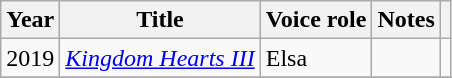<table class="wikitable">
<tr>
<th>Year</th>
<th>Title</th>
<th>Voice role</th>
<th>Notes</th>
<th></th>
</tr>
<tr>
<td>2019</td>
<td><em><a href='#'>Kingdom Hearts III</a></em></td>
<td>Elsa</td>
<td></td>
<td></td>
</tr>
<tr>
</tr>
</table>
